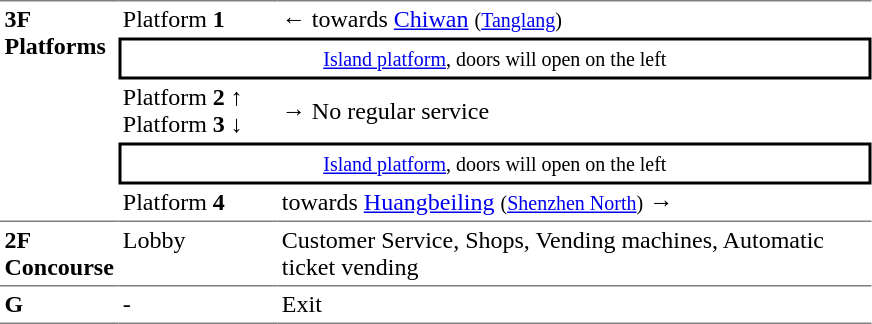<table table border=0 cellspacing=0 cellpadding=3machines>
<tr>
<td style="border-top:solid 1px gray;" rowspan="5" valign=top><strong>3F<br>Platforms</strong></td>
<td style="border-top:solid 1px gray;">Platform <strong>1</strong></td>
<td style="border-top:solid 1px gray;">←  towards <a href='#'>Chiwan</a> <small>(<a href='#'>Tanglang</a>)</small></td>
</tr>
<tr>
<td style="border-right:solid 2px black;border-left:solid 2px black;border-top:solid 2px black;border-bottom:solid 2px black;text-align:center;" colspan=2><small><a href='#'>Island platform</a>, doors will open on the left</small></td>
</tr>
<tr>
<td>Platform <strong>2</strong> ↑<br>Platform <strong>3</strong> ↓</td>
<td><span>→</span> No regular service</td>
</tr>
<tr>
<td style="border-right:solid 2px black;border-left:solid 2px black;border-top:solid 2px black;border-bottom:solid 2px black;text-align:center;" colspan=2><small><a href='#'>Island platform</a>, doors will open on the left</small></td>
</tr>
<tr>
<td>Platform <strong>4</strong></td>
<td> towards <a href='#'>Huangbeiling</a> <small>(<a href='#'>Shenzhen North</a>)</small> →</td>
</tr>
<tr>
<td style="border-bottom:solid 1px gray; border-top:solid 1px gray;" valign=top width=50><strong>2F<br>Concourse</strong></td>
<td style="border-bottom:solid 1px gray; border-top:solid 1px gray;" valign=top width=100>Lobby</td>
<td style="border-bottom:solid 1px gray; border-top:solid 1px gray;" valign=top width=390>Customer Service, Shops, Vending machines, Automatic ticket vending</td>
</tr>
<tr>
<td style="border-bottom:solid 1px gray;" width=50 valign=top><strong>G</strong></td>
<td style="border-bottom:solid 1px gray;" width=100 valign=top>-</td>
<td style="border-bottom:solid 1px gray;" width=390 valign=top>Exit</td>
</tr>
</table>
